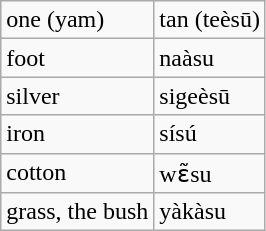<table class="wikitable">
<tr>
<td>one (yam)</td>
<td>tan (teèsū)</td>
</tr>
<tr>
<td>foot</td>
<td>naàsu</td>
</tr>
<tr>
<td>silver</td>
<td>sigeèsū</td>
</tr>
<tr>
<td>iron</td>
<td>sísú</td>
</tr>
<tr>
<td>cotton</td>
<td>wɛ̃su</td>
</tr>
<tr>
<td>grass, the bush</td>
<td>yàkàsu</td>
</tr>
</table>
